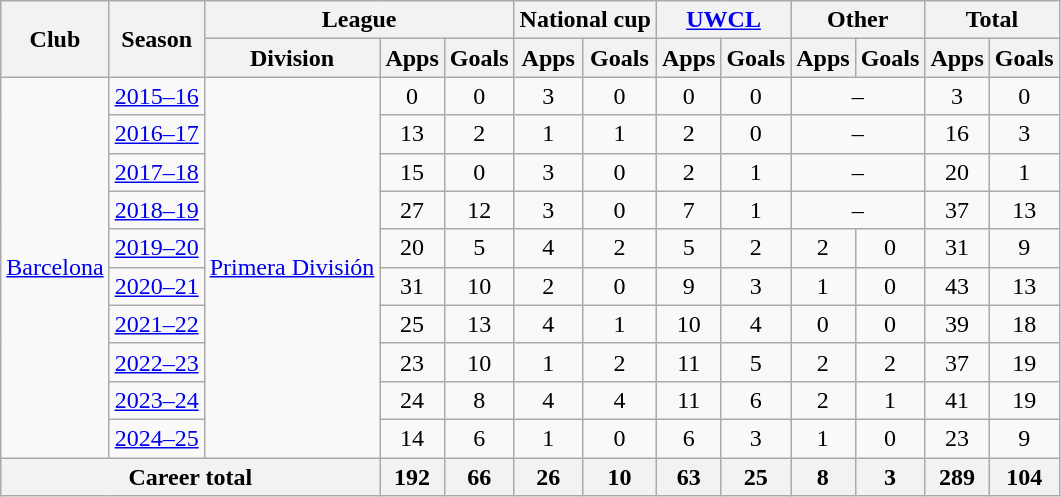<table class="wikitable" style="text-align:center">
<tr>
<th rowspan="2">Club</th>
<th rowspan="2">Season</th>
<th colspan="3">League</th>
<th colspan="2">National cup</th>
<th colspan="2"><a href='#'>UWCL</a></th>
<th colspan="2">Other</th>
<th colspan="2">Total</th>
</tr>
<tr>
<th>Division</th>
<th>Apps</th>
<th>Goals</th>
<th>Apps</th>
<th>Goals</th>
<th>Apps</th>
<th>Goals</th>
<th>Apps</th>
<th>Goals</th>
<th>Apps</th>
<th>Goals</th>
</tr>
<tr>
<td rowspan="10"><a href='#'>Barcelona</a></td>
<td><a href='#'>2015–16</a></td>
<td rowspan="10"><a href='#'>Primera División</a></td>
<td>0</td>
<td>0</td>
<td>3</td>
<td>0</td>
<td>0</td>
<td>0</td>
<td colspan="2">–</td>
<td>3</td>
<td>0</td>
</tr>
<tr>
<td><a href='#'>2016–17</a></td>
<td>13</td>
<td>2</td>
<td>1</td>
<td>1</td>
<td>2</td>
<td>0</td>
<td colspan="2">–</td>
<td>16</td>
<td>3</td>
</tr>
<tr>
<td><a href='#'>2017–18</a></td>
<td>15</td>
<td>0</td>
<td>3</td>
<td>0</td>
<td>2</td>
<td>1</td>
<td colspan="2">–</td>
<td>20</td>
<td>1</td>
</tr>
<tr>
<td><a href='#'>2018–19</a></td>
<td>27</td>
<td>12</td>
<td>3</td>
<td>0</td>
<td>7</td>
<td>1</td>
<td colspan="2">–</td>
<td>37</td>
<td>13</td>
</tr>
<tr>
<td><a href='#'>2019–20</a></td>
<td>20</td>
<td>5</td>
<td>4</td>
<td>2</td>
<td>5</td>
<td>2</td>
<td>2</td>
<td>0</td>
<td>31</td>
<td>9</td>
</tr>
<tr>
<td><a href='#'>2020–21</a></td>
<td>31</td>
<td>10</td>
<td>2</td>
<td>0</td>
<td>9</td>
<td>3</td>
<td>1</td>
<td>0</td>
<td>43</td>
<td>13</td>
</tr>
<tr>
<td><a href='#'>2021–22</a></td>
<td>25</td>
<td>13</td>
<td>4</td>
<td>1</td>
<td>10</td>
<td>4</td>
<td>0</td>
<td>0</td>
<td>39</td>
<td>18</td>
</tr>
<tr>
<td><a href='#'>2022–23</a></td>
<td>23</td>
<td>10</td>
<td>1</td>
<td>2</td>
<td>11</td>
<td>5</td>
<td>2</td>
<td>2</td>
<td>37</td>
<td>19</td>
</tr>
<tr>
<td><a href='#'>2023–24</a></td>
<td>24</td>
<td>8</td>
<td>4</td>
<td>4</td>
<td>11</td>
<td>6</td>
<td>2</td>
<td>1</td>
<td>41</td>
<td>19</td>
</tr>
<tr>
<td><a href='#'>2024–25</a></td>
<td>14</td>
<td>6</td>
<td>1</td>
<td>0</td>
<td>6</td>
<td>3</td>
<td>1</td>
<td>0</td>
<td>23</td>
<td>9</td>
</tr>
<tr>
<th colspan="3">Career total</th>
<th>192</th>
<th>66</th>
<th>26</th>
<th>10</th>
<th>63</th>
<th>25</th>
<th>8</th>
<th>3</th>
<th>289</th>
<th>104</th>
</tr>
</table>
